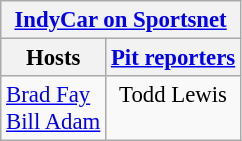<table class="wikitable" style="font-size: 95%">
<tr>
<th colspan=2><a href='#'>IndyCar on Sportsnet</a></th>
</tr>
<tr>
<th>Hosts</th>
<th><a href='#'>Pit reporters</a></th>
</tr>
<tr>
<td valign="top"><a href='#'>Brad Fay</a><br><a href='#'>Bill Adam</a><br></td>
<td align="center" valign="top">Todd Lewis</td>
</tr>
</table>
